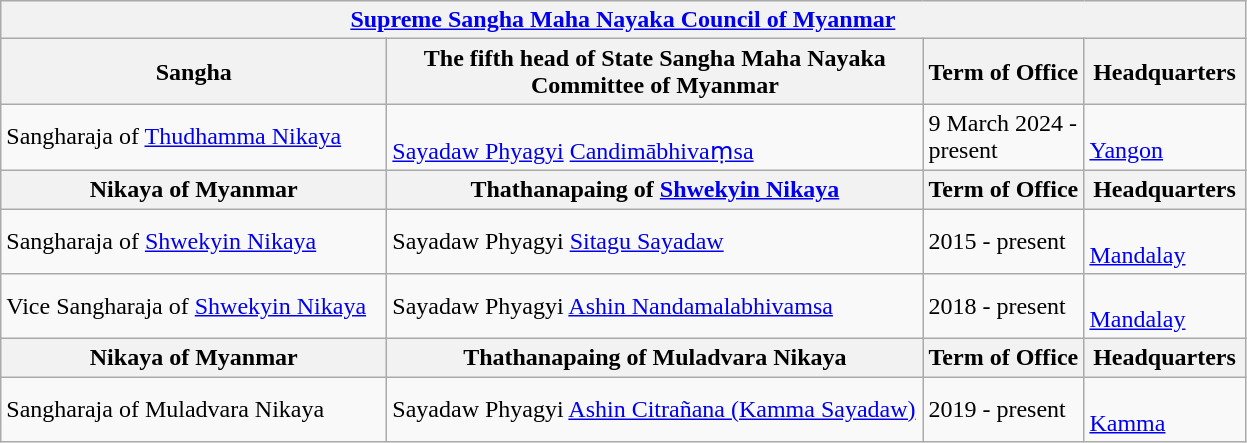<table class=wikitable>
<tr>
<th colspan="4" align=center><strong><a href='#'> Supreme Sangha Maha Nayaka Council of Myanmar</a></strong></th>
</tr>
<tr>
<th scope="row" width="250">Sangha</th>
<th scope="row" width="350">The fifth head of State Sangha Maha Nayaka Committee of Myanmar</th>
<th scope="row" width="100">Term of Office</th>
<th scope="row" width="100">Headquarters</th>
</tr>
<tr>
<td>Sangharaja of <a href='#'>Thudhamma Nikaya</a></td>
<td><br><a href='#'>Sayadaw Phyagyi</a> <a href='#'>Candimābhivaṃsa</a></td>
<td>9 March 2024 - present</td>
<td><br><a href='#'>Yangon</a></td>
</tr>
<tr>
<th scope="row" width="250">Nikaya of Myanmar</th>
<th scope="row" width="350">Thathanapaing of <a href='#'>Shwekyin Nikaya</a></th>
<th scope="row" width="100">Term of Office</th>
<th scope="row" width="100">Headquarters</th>
</tr>
<tr>
<td>Sangharaja of <a href='#'>Shwekyin Nikaya</a></td>
<td>Sayadaw Phyagyi <a href='#'>Sitagu Sayadaw</a></td>
<td>2015 - present</td>
<td><br><a href='#'>Mandalay</a></td>
</tr>
<tr>
<td>Vice Sangharaja of <a href='#'>Shwekyin Nikaya</a></td>
<td>Sayadaw Phyagyi <a href='#'>Ashin Nandamalabhivamsa</a></td>
<td>2018 - present</td>
<td><br><a href='#'>Mandalay</a></td>
</tr>
<tr>
<th scope="row" width="250">Nikaya of Myanmar</th>
<th scope="row" width="350">Thathanapaing of Muladvara Nikaya</th>
<th scope="row" width="100">Term of Office</th>
<th scope="row" width="100">Headquarters</th>
</tr>
<tr>
<td>Sangharaja of Muladvara Nikaya</td>
<td>Sayadaw Phyagyi <a href='#'>Ashin Citrañana (Kamma Sayadaw)</a></td>
<td>2019 - present</td>
<td><br><a href='#'> Kamma</a></td>
</tr>
</table>
